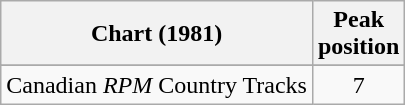<table class="wikitable sortable">
<tr>
<th align="left">Chart (1981)</th>
<th align="center">Peak<br>position</th>
</tr>
<tr>
</tr>
<tr>
<td align="left">Canadian <em>RPM</em> Country Tracks</td>
<td align="center">7</td>
</tr>
</table>
